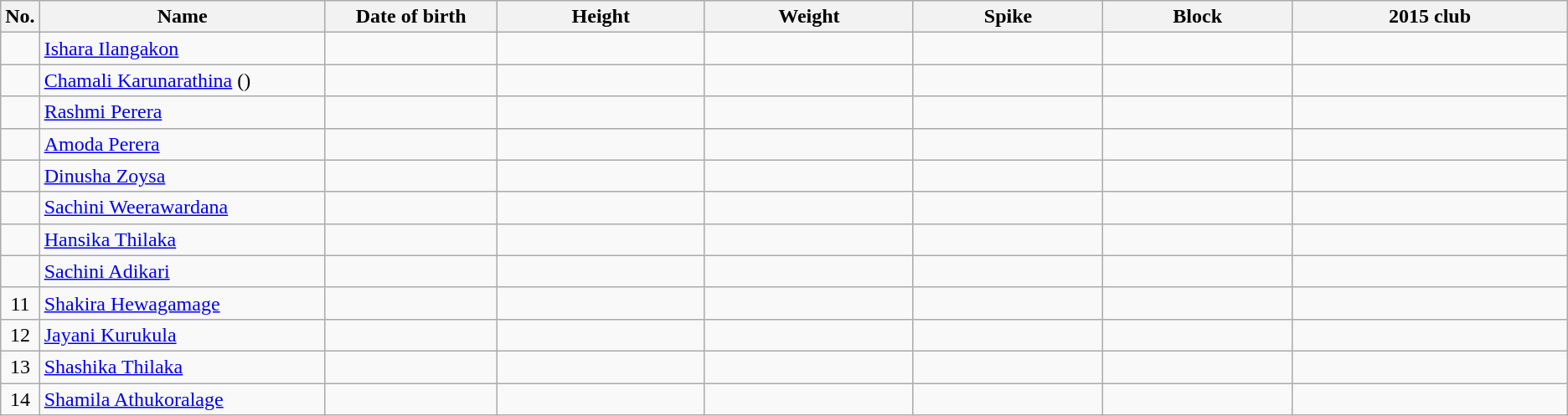<table class="wikitable sortable" style="text-align:center;">
<tr>
<th>No.</th>
<th style="width:15em">Name</th>
<th style="width:9em">Date of birth</th>
<th style="width:11em">Height</th>
<th style="width:11em">Weight</th>
<th style="width:10em">Spike</th>
<th style="width:10em">Block</th>
<th style="width:15em">2015 club</th>
</tr>
<tr>
<td></td>
<td align=left><a href='#'>Ishara Ilangakon</a></td>
<td align=right></td>
<td></td>
<td></td>
<td></td>
<td></td>
<td align=left></td>
</tr>
<tr>
<td></td>
<td align=left><a href='#'>Chamali Karunarathina</a> ()</td>
<td align=right></td>
<td></td>
<td></td>
<td></td>
<td></td>
<td align=left></td>
</tr>
<tr>
<td></td>
<td align=left><a href='#'>Rashmi Perera</a></td>
<td align=right></td>
<td></td>
<td></td>
<td></td>
<td></td>
<td align=left></td>
</tr>
<tr>
<td></td>
<td align=left><a href='#'>Amoda Perera</a></td>
<td align=right></td>
<td></td>
<td></td>
<td></td>
<td></td>
<td align=left></td>
</tr>
<tr>
<td></td>
<td align=left><a href='#'>Dinusha Zoysa</a></td>
<td align=right></td>
<td></td>
<td></td>
<td></td>
<td></td>
<td align=left></td>
</tr>
<tr>
<td></td>
<td align=left><a href='#'>Sachini Weerawardana</a></td>
<td align=right></td>
<td></td>
<td></td>
<td></td>
<td></td>
<td align=left></td>
</tr>
<tr>
<td></td>
<td align=left><a href='#'>Hansika Thilaka</a></td>
<td align=right></td>
<td></td>
<td></td>
<td></td>
<td></td>
<td align=left></td>
</tr>
<tr>
<td></td>
<td align=left><a href='#'>Sachini Adikari</a></td>
<td align=right></td>
<td></td>
<td></td>
<td></td>
<td></td>
<td align=left></td>
</tr>
<tr>
<td>11</td>
<td align=left><a href='#'>Shakira Hewagamage</a></td>
<td align=right></td>
<td></td>
<td></td>
<td></td>
<td></td>
<td align=left></td>
</tr>
<tr>
<td>12</td>
<td align=left><a href='#'>Jayani Kurukula</a></td>
<td align=right></td>
<td></td>
<td></td>
<td></td>
<td></td>
<td align=left></td>
</tr>
<tr>
<td>13</td>
<td align=left><a href='#'>Shashika Thilaka</a></td>
<td align=right></td>
<td></td>
<td></td>
<td></td>
<td></td>
<td align=left></td>
</tr>
<tr>
<td>14</td>
<td align=left><a href='#'>Shamila Athukoralage</a></td>
<td align=right></td>
<td></td>
<td></td>
<td></td>
<td></td>
<td align=left></td>
</tr>
</table>
